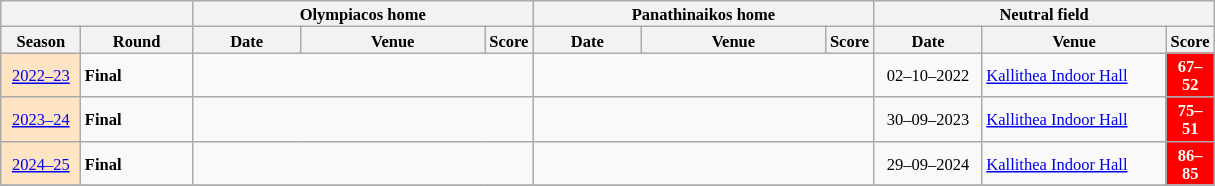<table class="wikitable" style="text-align: center; font-size: 11px">
<tr bgcolor=#f5f5f5>
<th colspan=2></th>
<th colspan=3>Olympiacos home</th>
<th colspan=3>Panathinaikos home</th>
<th colspan=3>Neutral field</th>
</tr>
<tr>
<th width="48">Season</th>
<th width="69">Round</th>
<th width="67">Date</th>
<th width="117">Venue</th>
<th width="27">Score</th>
<th width="67">Date</th>
<th width="117">Venue</th>
<th width="27">Score</th>
<th width="67">Date</th>
<th width="117">Venue</th>
<th width="27">Score</th>
</tr>
<tr>
<td bgcolor=#ffe4c4><a href='#'>2022–23</a></td>
<td align="left"><span><strong>Final</strong></span></td>
<td colspan="3"></td>
<td colspan="3"></td>
<td>02–10–2022</td>
<td align="left"><a href='#'>Kallithea Indoor Hall</a></td>
<td style="color:#ffffff;background:#ff0000"><strong>67–52</strong></td>
</tr>
<tr>
<td bgcolor=#ffe4c4><a href='#'>2023–24</a></td>
<td align="left"><span><strong>Final</strong></span></td>
<td colspan="3"></td>
<td colspan="3"></td>
<td>30–09–2023</td>
<td align="left"><a href='#'>Kallithea Indoor Hall</a></td>
<td style="color:#ffffff;background:#ff0000"><strong>75–51</strong></td>
</tr>
<tr>
<td bgcolor=#ffe4c4><a href='#'>2024–25</a></td>
<td align="left"><span><strong>Final</strong></span></td>
<td colspan="3"></td>
<td colspan="3"></td>
<td>29–09–2024</td>
<td align="left"><a href='#'>Kallithea Indoor Hall</a></td>
<td style="color:#ffffff;background:#ff0000"><strong>86–85</strong></td>
</tr>
<tr>
</tr>
</table>
